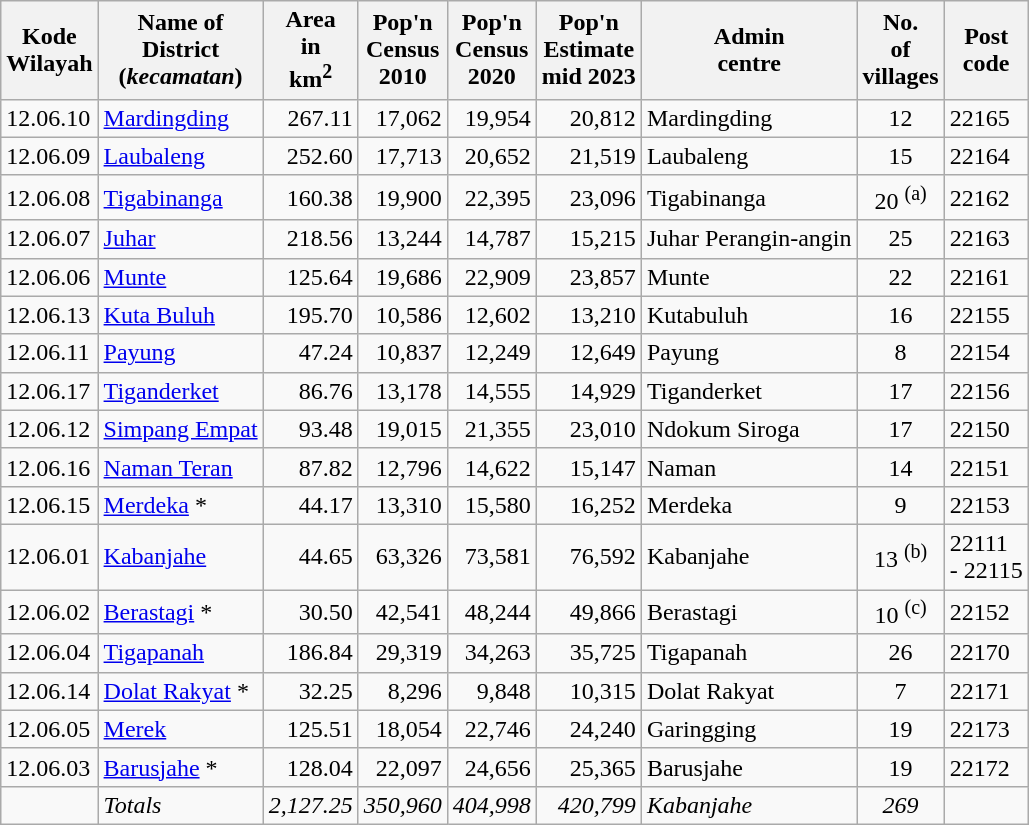<table class="sortable wikitable">
<tr>
<th>Kode <br>Wilayah</th>
<th>Name of<br>District<br>(<em>kecamatan</em>)</th>
<th>Area <br>in <br>km<sup>2</sup></th>
<th>Pop'n<br>Census<br>2010</th>
<th>Pop'n<br>Census<br>2020</th>
<th>Pop'n<br>Estimate<br>mid 2023</th>
<th>Admin<br> centre</th>
<th>No.<br>of<br>villages</th>
<th>Post<br>code</th>
</tr>
<tr>
<td>12.06.10</td>
<td><a href='#'>Mardingding</a></td>
<td align="right">267.11</td>
<td align="right">17,062</td>
<td align="right">19,954</td>
<td align="right">20,812</td>
<td>Mardingding</td>
<td align="center">12</td>
<td>22165</td>
</tr>
<tr>
<td>12.06.09</td>
<td><a href='#'>Laubaleng</a></td>
<td align="right">252.60</td>
<td align="right">17,713</td>
<td align="right">20,652</td>
<td align="right">21,519</td>
<td>Laubaleng</td>
<td align="center">15</td>
<td>22164</td>
</tr>
<tr>
<td>12.06.08</td>
<td><a href='#'>Tigabinanga</a></td>
<td align="right">160.38</td>
<td align="right">19,900</td>
<td align="right">22,395</td>
<td align="right">23,096</td>
<td>Tigabinanga</td>
<td align="center">20 <sup>(a)</sup></td>
<td>22162</td>
</tr>
<tr>
<td>12.06.07</td>
<td><a href='#'>Juhar</a></td>
<td align="right">218.56</td>
<td align="right">13,244</td>
<td align="right">14,787</td>
<td align="right">15,215</td>
<td>Juhar Perangin-angin</td>
<td align="center">25</td>
<td>22163</td>
</tr>
<tr>
<td>12.06.06</td>
<td><a href='#'>Munte</a></td>
<td align="right">125.64</td>
<td align="right">19,686</td>
<td align="right">22,909</td>
<td align="right">23,857</td>
<td>Munte</td>
<td align="center">22</td>
<td>22161</td>
</tr>
<tr>
<td>12.06.13</td>
<td><a href='#'>Kuta Buluh</a></td>
<td align="right">195.70</td>
<td align="right">10,586</td>
<td align="right">12,602</td>
<td align="right">13,210</td>
<td>Kutabuluh</td>
<td align="center">16</td>
<td>22155</td>
</tr>
<tr>
<td>12.06.11</td>
<td><a href='#'>Payung</a></td>
<td align="right">47.24</td>
<td align="right">10,837</td>
<td align="right">12,249</td>
<td align="right">12,649</td>
<td>Payung</td>
<td align="center">8</td>
<td>22154</td>
</tr>
<tr>
<td>12.06.17</td>
<td><a href='#'>Tiganderket</a></td>
<td align="right">86.76</td>
<td align="right">13,178</td>
<td align="right">14,555</td>
<td align="right">14,929</td>
<td>Tiganderket</td>
<td align="center">17</td>
<td>22156</td>
</tr>
<tr>
<td>12.06.12</td>
<td><a href='#'>Simpang Empat</a></td>
<td align="right">93.48</td>
<td align="right">19,015</td>
<td align="right">21,355</td>
<td align="right">23,010</td>
<td>Ndokum Siroga</td>
<td align="center">17</td>
<td>22150</td>
</tr>
<tr>
<td>12.06.16</td>
<td><a href='#'>Naman Teran</a></td>
<td align="right">87.82</td>
<td align="right">12,796</td>
<td align="right">14,622</td>
<td align="right">15,147</td>
<td>Naman</td>
<td align="center">14</td>
<td>22151</td>
</tr>
<tr>
<td>12.06.15</td>
<td><a href='#'>Merdeka</a> *</td>
<td align="right">44.17</td>
<td align="right">13,310</td>
<td align="right">15,580</td>
<td align="right">16,252</td>
<td>Merdeka</td>
<td align="center">9</td>
<td>22153</td>
</tr>
<tr>
<td>12.06.01</td>
<td><a href='#'>Kabanjahe</a></td>
<td align="right">44.65</td>
<td align="right">63,326</td>
<td align="right">73,581</td>
<td align="right">76,592</td>
<td>Kabanjahe</td>
<td align="center">13 <sup>(b)</sup></td>
<td>22111<br>- 22115</td>
</tr>
<tr>
<td>12.06.02</td>
<td><a href='#'>Berastagi</a> *</td>
<td align="right">30.50</td>
<td align="right">42,541</td>
<td align="right">48,244</td>
<td align="right">49,866</td>
<td>Berastagi</td>
<td align="center">10 <sup>(c)</sup></td>
<td>22152</td>
</tr>
<tr>
<td>12.06.04</td>
<td><a href='#'>Tigapanah</a></td>
<td align="right">186.84</td>
<td align="right">29,319</td>
<td align="right">34,263</td>
<td align="right">35,725</td>
<td>Tigapanah</td>
<td align="center">26</td>
<td>22170</td>
</tr>
<tr>
<td>12.06.14</td>
<td><a href='#'>Dolat Rakyat</a> *</td>
<td align="right">32.25</td>
<td align="right">8,296</td>
<td align="right">9,848</td>
<td align="right">10,315</td>
<td>Dolat Rakyat</td>
<td align="center">7</td>
<td>22171</td>
</tr>
<tr>
<td>12.06.05</td>
<td><a href='#'>Merek</a></td>
<td align="right">125.51</td>
<td align="right">18,054</td>
<td align="right">22,746</td>
<td align="right">24,240</td>
<td>Garingging</td>
<td align="center">19</td>
<td>22173</td>
</tr>
<tr>
<td>12.06.03</td>
<td><a href='#'>Barusjahe</a> *</td>
<td align="right">128.04</td>
<td align="right">22,097</td>
<td align="right">24,656</td>
<td align="right">25,365</td>
<td>Barusjahe</td>
<td align="center">19</td>
<td>22172</td>
</tr>
<tr>
<td></td>
<td><em>Totals</em></td>
<td align="right"><em>2,127.25</em></td>
<td align="right"><em>350,960</em></td>
<td align="right"><em>404,998</em></td>
<td align="right"><em>420,799</em></td>
<td><em>Kabanjahe</em></td>
<td align="center"><em>269</em></td>
<td></td>
</tr>
</table>
